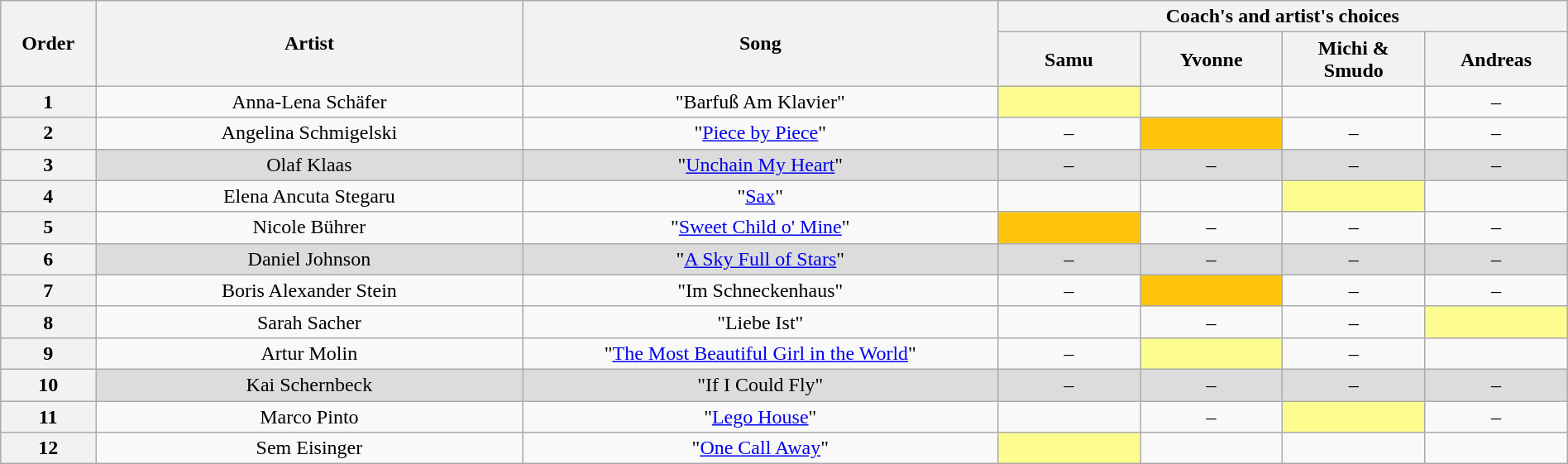<table class="wikitable" style="text-align:center; width:100%;">
<tr>
<th scope="col" rowspan="2" style="width:04%;">Order</th>
<th scope="col" rowspan="2" style="width:18%;">Artist</th>
<th scope="col" rowspan="2" style="width:20%;">Song</th>
<th scope="col" colspan="4" style="width:24%;">Coach's and artist's choices</th>
</tr>
<tr>
<th style="width:06%;">Samu</th>
<th style="width:06%;">Yvonne</th>
<th style="width:06%;">Michi & Smudo</th>
<th style="width:06%;">Andreas</th>
</tr>
<tr>
<th>1</th>
<td>Anna-Lena Schäfer</td>
<td>"Barfuß Am Klavier"</td>
<td style="background: #fdfc8f;"><strong></strong></td>
<td><strong></strong></td>
<td><strong></strong></td>
<td>–</td>
</tr>
<tr>
<th>2</th>
<td>Angelina Schmigelski</td>
<td>"<a href='#'>Piece by Piece</a>"</td>
<td>–</td>
<td style="background: #ffc40c;"><strong></strong></td>
<td>–</td>
<td>–</td>
</tr>
<tr style="background: #dcdcdc;" |>
<th>3</th>
<td>Olaf Klaas</td>
<td>"<a href='#'>Unchain My Heart</a>"</td>
<td>–</td>
<td>–</td>
<td>–</td>
<td>–</td>
</tr>
<tr>
<th>4</th>
<td>Elena Ancuta Stegaru</td>
<td>"<a href='#'>Sax</a>"</td>
<td><strong></strong></td>
<td><strong></strong></td>
<td style="background: #fdfc8f;"><strong></strong></td>
<td><strong></strong></td>
</tr>
<tr>
<th>5</th>
<td>Nicole Bührer</td>
<td>"<a href='#'>Sweet Child o' Mine</a>"</td>
<td style="background: #ffc40c;"><strong></strong></td>
<td>–</td>
<td>–</td>
<td>–</td>
</tr>
<tr style="background: #dcdcdc;" |>
<th>6</th>
<td>Daniel Johnson</td>
<td>"<a href='#'>A Sky Full of Stars</a>"</td>
<td>–</td>
<td>–</td>
<td>–</td>
<td>–</td>
</tr>
<tr>
<th>7</th>
<td>Boris Alexander Stein</td>
<td>"Im Schneckenhaus"</td>
<td>–</td>
<td style="background: #ffc40c;"><strong></strong></td>
<td>–</td>
<td>–</td>
</tr>
<tr>
<th>8</th>
<td>Sarah Sacher</td>
<td>"Liebe Ist"</td>
<td><strong></strong></td>
<td>–</td>
<td>–</td>
<td style="background: #fdfc8f;"><strong></strong></td>
</tr>
<tr>
<th>9</th>
<td>Artur Molin</td>
<td>"<a href='#'>The Most Beautiful Girl in the World</a>"</td>
<td>–</td>
<td style="background: #fdfc8f;"><strong></strong></td>
<td>–</td>
<td><strong></strong></td>
</tr>
<tr style="background: #dcdcdc;" |>
<th>10</th>
<td>Kai Schernbeck</td>
<td>"If I Could Fly"</td>
<td>–</td>
<td>–</td>
<td>–</td>
<td>–</td>
</tr>
<tr>
<th>11</th>
<td>Marco Pinto</td>
<td>"<a href='#'>Lego House</a>"</td>
<td><strong></strong></td>
<td>–</td>
<td style="background: #fdfc8f;"><strong></strong></td>
<td>–</td>
</tr>
<tr>
<th>12</th>
<td>Sem Eisinger</td>
<td>"<a href='#'>One Call Away</a>"</td>
<td style="background: #fdfc8f;"><strong></strong></td>
<td><strong></strong></td>
<td><strong></strong></td>
<td><strong></strong></td>
</tr>
</table>
